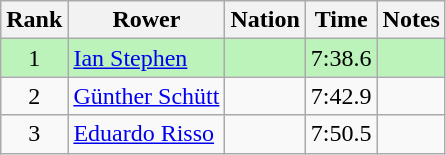<table class="wikitable sortable" style="text-align:center">
<tr>
<th>Rank</th>
<th>Rower</th>
<th>Nation</th>
<th>Time</th>
<th>Notes</th>
</tr>
<tr bgcolor=bbf3bb>
<td>1</td>
<td align=left><a href='#'>Ian Stephen</a></td>
<td align=left></td>
<td>7:38.6</td>
<td></td>
</tr>
<tr>
<td>2</td>
<td align=left><a href='#'>Günther Schütt</a></td>
<td align=left></td>
<td>7:42.9</td>
<td></td>
</tr>
<tr>
<td>3</td>
<td align=left><a href='#'>Eduardo Risso</a></td>
<td align=left></td>
<td>7:50.5</td>
<td></td>
</tr>
</table>
